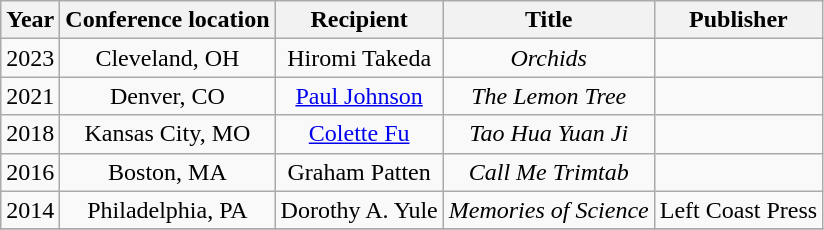<table cellpadding=10px class="wikitable" style="text-align: center">
<tr>
<th>Year</th>
<th>Conference location</th>
<th>Recipient</th>
<th>Title</th>
<th>Publisher</th>
</tr>
<tr>
<td>2023</td>
<td>Cleveland, OH</td>
<td>Hiromi Takeda</td>
<td><em>Orchids</em></td>
<td></td>
</tr>
<tr>
<td>2021</td>
<td>Denver, CO</td>
<td><a href='#'>Paul Johnson</a></td>
<td><em>The Lemon Tree</em></td>
<td></td>
</tr>
<tr>
<td>2018</td>
<td>Kansas City, MO</td>
<td><a href='#'>Colette Fu</a></td>
<td><em>Tao Hua Yuan Ji</em></td>
<td></td>
</tr>
<tr>
<td>2016</td>
<td>Boston, MA</td>
<td>Graham Patten</td>
<td><em>Call Me Trimtab</em></td>
<td></td>
</tr>
<tr>
<td>2014</td>
<td>Philadelphia, PA</td>
<td>Dorothy A. Yule</td>
<td><em>Memories of Science</em></td>
<td>Left Coast Press</td>
</tr>
<tr>
</tr>
</table>
